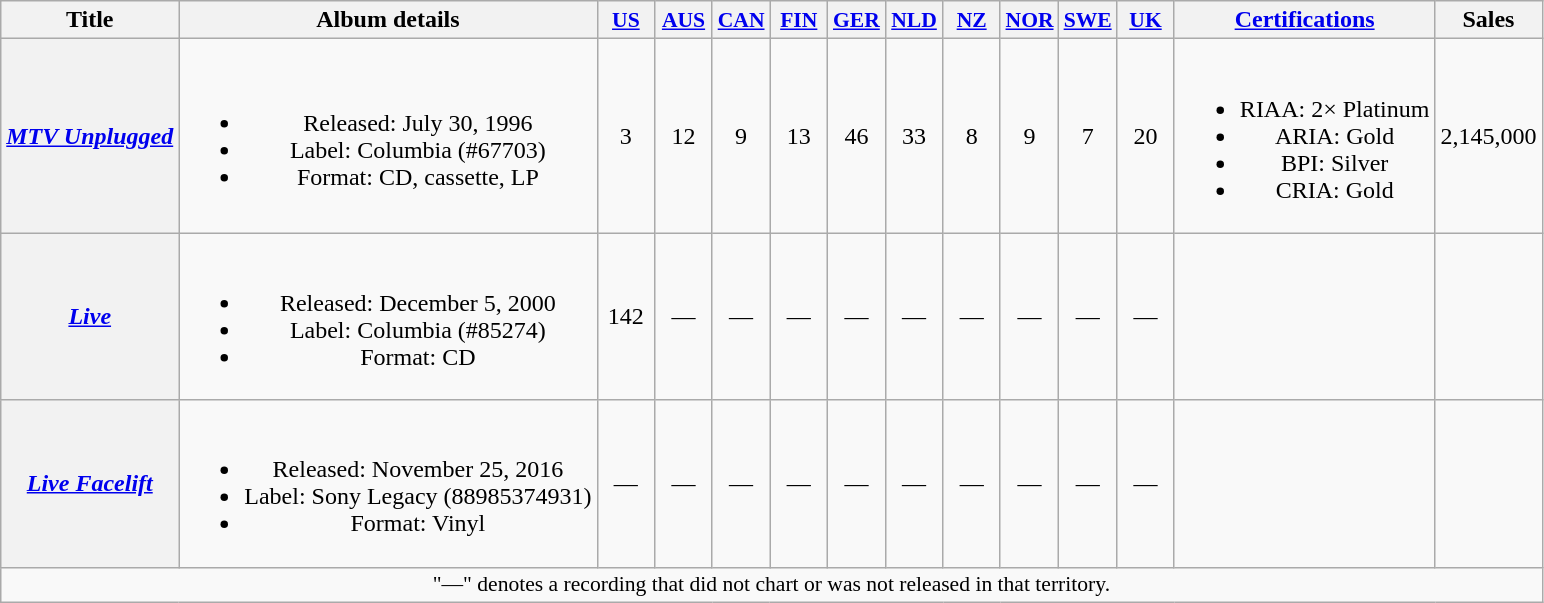<table class="wikitable plainrowheaders" style="text-align:center;" border="1">
<tr>
<th>Title</th>
<th>Album details</th>
<th scope="col" style="width:2.2em;font-size:90%;"><a href='#'>US</a><br></th>
<th scope="col" style="width:2.2em;font-size:90%;"><a href='#'>AUS</a><br></th>
<th scope="col" style="width:2.2em;font-size:90%;"><a href='#'>CAN</a><br></th>
<th scope="col" style="width:2.2em;font-size:90%;"><a href='#'>FIN</a><br></th>
<th scope="col" style="width:2.2em;font-size:90%;"><a href='#'>GER</a><br></th>
<th scope="col" style="width:2.2em;font-size:90%;"><a href='#'>NLD</a><br></th>
<th scope="col" style="width:2.2em;font-size:90%;"><a href='#'>NZ</a><br></th>
<th scope="col" style="width:2.2em;font-size:90%;"><a href='#'>NOR</a><br></th>
<th scope="col" style="width:2.2em;font-size:90%;"><a href='#'>SWE</a><br></th>
<th scope="col" style="width:2.2em;font-size:90%;"><a href='#'>UK</a><br></th>
<th><a href='#'>Certifications</a></th>
<th><strong>Sales</strong></th>
</tr>
<tr>
<th scope="row"><em><a href='#'>MTV Unplugged</a></em></th>
<td><br><ul><li>Released: July 30, 1996</li><li>Label: Columbia (#67703)</li><li>Format: CD, cassette, LP</li></ul></td>
<td>3</td>
<td>12</td>
<td>9</td>
<td>13</td>
<td>46</td>
<td>33</td>
<td>8</td>
<td>9</td>
<td>7</td>
<td>20</td>
<td><br><ul><li>RIAA: 2× Platinum</li><li>ARIA: Gold</li><li>BPI: Silver</li><li>CRIA: Gold</li></ul></td>
<td>2,145,000</td>
</tr>
<tr>
<th scope="row"><em><a href='#'>Live</a></em></th>
<td><br><ul><li>Released: December 5, 2000</li><li>Label: Columbia (#85274)</li><li>Format: CD</li></ul></td>
<td>142</td>
<td>—</td>
<td>—</td>
<td>—</td>
<td>—</td>
<td>—</td>
<td>—</td>
<td>—</td>
<td>—</td>
<td>—</td>
<td></td>
</tr>
<tr>
<th scope="row"><em><a href='#'>Live Facelift</a></em></th>
<td><br><ul><li>Released: November 25, 2016</li><li>Label: Sony Legacy (88985374931)</li><li>Format: Vinyl</li></ul></td>
<td>—</td>
<td>—</td>
<td>—</td>
<td>—</td>
<td>—</td>
<td>—</td>
<td>—</td>
<td>—</td>
<td>—</td>
<td>—</td>
<td></td>
<td></td>
</tr>
<tr>
<td colspan="14" style="font-size:90%">"—" denotes a recording that did not chart or was not released in that territory.</td>
</tr>
</table>
